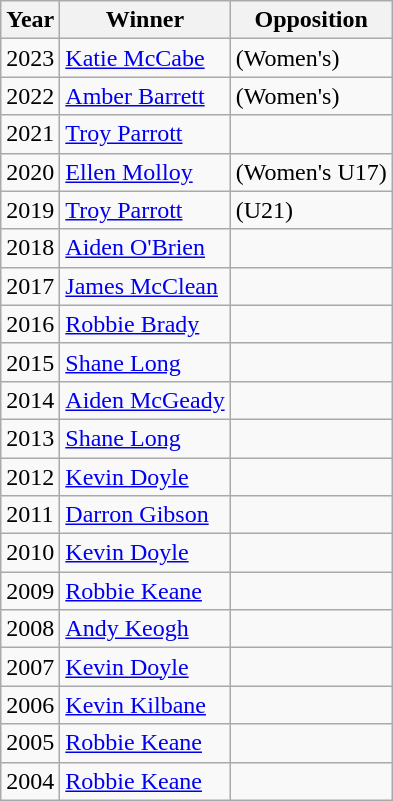<table class="wikitable">
<tr>
<th>Year</th>
<th>Winner</th>
<th>Opposition</th>
</tr>
<tr>
<td>2023</td>
<td><a href='#'>Katie McCabe</a></td>
<td> (Women's)</td>
</tr>
<tr>
<td>2022</td>
<td><a href='#'>Amber Barrett</a></td>
<td> (Women's)</td>
</tr>
<tr>
<td>2021</td>
<td><a href='#'>Troy Parrott</a></td>
<td></td>
</tr>
<tr>
<td>2020</td>
<td><a href='#'>Ellen Molloy</a></td>
<td> (Women's U17)</td>
</tr>
<tr>
<td>2019</td>
<td><a href='#'>Troy Parrott</a></td>
<td> (U21)</td>
</tr>
<tr>
<td>2018</td>
<td><a href='#'>Aiden O'Brien</a></td>
<td></td>
</tr>
<tr>
<td>2017</td>
<td><a href='#'>James McClean</a></td>
<td></td>
</tr>
<tr>
<td>2016</td>
<td><a href='#'>Robbie Brady</a></td>
<td></td>
</tr>
<tr>
<td>2015</td>
<td><a href='#'>Shane Long</a></td>
<td></td>
</tr>
<tr>
<td>2014</td>
<td><a href='#'>Aiden McGeady</a></td>
<td></td>
</tr>
<tr>
<td>2013</td>
<td><a href='#'>Shane Long</a></td>
<td></td>
</tr>
<tr>
<td>2012</td>
<td><a href='#'>Kevin Doyle</a></td>
<td></td>
</tr>
<tr>
<td>2011</td>
<td><a href='#'>Darron Gibson</a></td>
<td></td>
</tr>
<tr>
<td>2010</td>
<td><a href='#'>Kevin Doyle</a></td>
<td></td>
</tr>
<tr>
<td>2009</td>
<td><a href='#'>Robbie Keane</a></td>
<td></td>
</tr>
<tr>
<td>2008</td>
<td><a href='#'>Andy Keogh</a></td>
<td></td>
</tr>
<tr>
<td>2007</td>
<td><a href='#'>Kevin Doyle</a></td>
<td></td>
</tr>
<tr>
<td>2006</td>
<td><a href='#'>Kevin Kilbane</a></td>
<td></td>
</tr>
<tr>
<td>2005</td>
<td><a href='#'>Robbie Keane</a></td>
<td></td>
</tr>
<tr>
<td>2004</td>
<td><a href='#'>Robbie Keane</a></td>
<td></td>
</tr>
</table>
